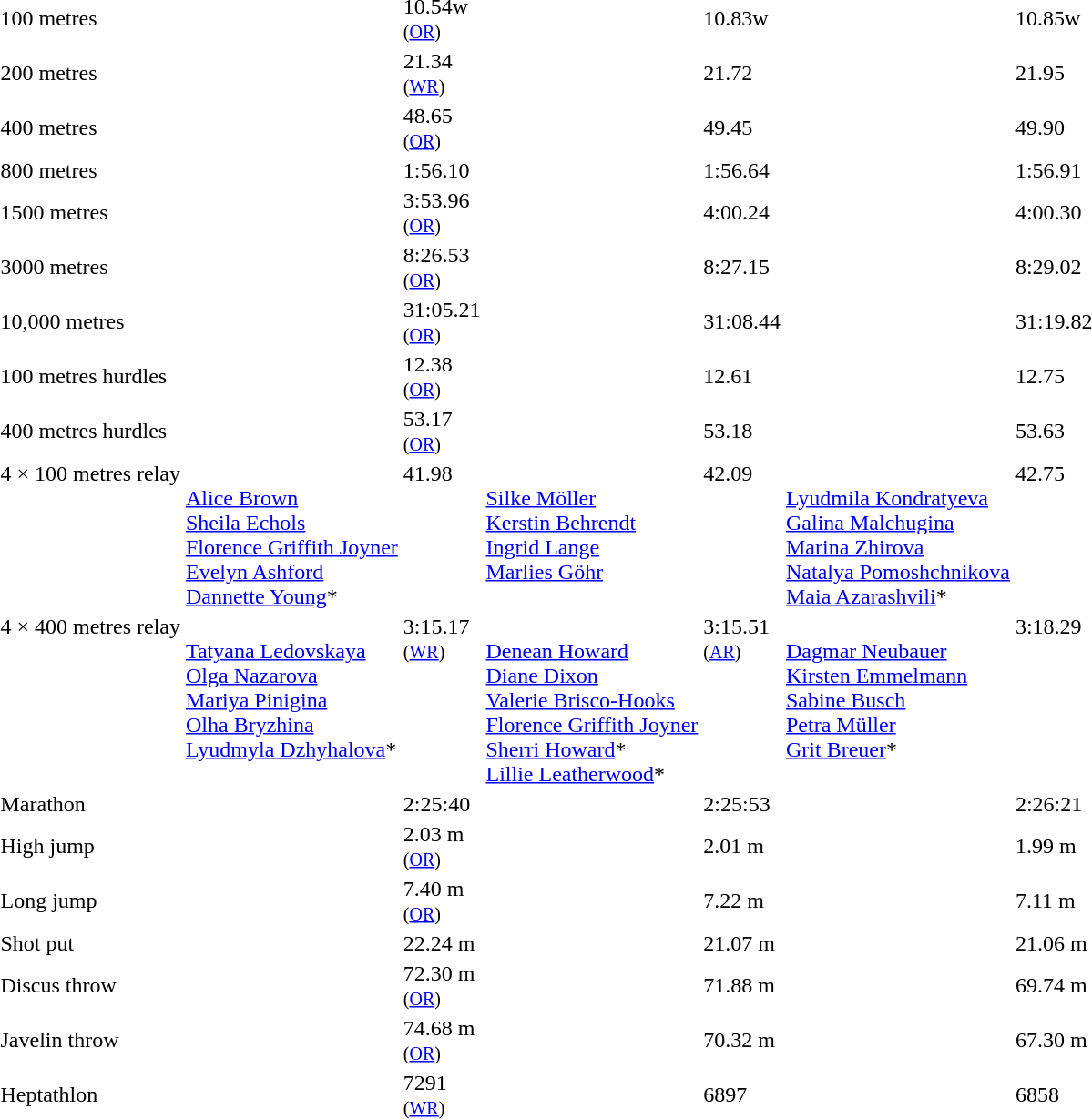<table>
<tr>
<td>100 metres<br></td>
<td></td>
<td>10.54w<br><small>(<a href='#'>OR</a>)</small></td>
<td></td>
<td>10.83w</td>
<td></td>
<td>10.85w</td>
</tr>
<tr>
<td>200 metres<br></td>
<td></td>
<td>21.34<br><small>(<a href='#'>WR</a>)</small></td>
<td></td>
<td>21.72</td>
<td></td>
<td>21.95</td>
</tr>
<tr>
<td>400 metres<br></td>
<td></td>
<td>48.65<br><small>(<a href='#'>OR</a>)</small></td>
<td></td>
<td>49.45</td>
<td></td>
<td>49.90</td>
</tr>
<tr>
<td>800 metres<br></td>
<td></td>
<td>1:56.10</td>
<td></td>
<td>1:56.64</td>
<td></td>
<td>1:56.91</td>
</tr>
<tr>
<td>1500 metres<br></td>
<td></td>
<td>3:53.96<br><small>(<a href='#'>OR</a>) </small></td>
<td></td>
<td>4:00.24</td>
<td></td>
<td>4:00.30</td>
</tr>
<tr>
<td>3000 metres<br></td>
<td></td>
<td>8:26.53<br><small>(<a href='#'>OR</a>)</small></td>
<td></td>
<td>8:27.15</td>
<td></td>
<td>8:29.02</td>
</tr>
<tr>
<td>10,000 metres<br></td>
<td></td>
<td>31:05.21<br><small>(<a href='#'>OR</a>)</small></td>
<td></td>
<td>31:08.44</td>
<td></td>
<td>31:19.82</td>
</tr>
<tr>
<td>100 metres hurdles<br></td>
<td></td>
<td>12.38<br><small>(<a href='#'>OR</a>) </small></td>
<td></td>
<td>12.61</td>
<td></td>
<td>12.75</td>
</tr>
<tr>
<td>400 metres hurdles<br></td>
<td></td>
<td>53.17<br><small>(<a href='#'>OR</a>) </small></td>
<td></td>
<td>53.18</td>
<td></td>
<td>53.63</td>
</tr>
<tr valign="top">
<td>4 × 100 metres relay<br></td>
<td><br><a href='#'>Alice Brown</a><br><a href='#'>Sheila Echols</a><br><a href='#'>Florence Griffith Joyner</a><br><a href='#'>Evelyn Ashford</a><br><a href='#'>Dannette Young</a>*</td>
<td>41.98</td>
<td><br><a href='#'>Silke Möller</a><br><a href='#'>Kerstin Behrendt</a><br><a href='#'>Ingrid Lange</a><br><a href='#'>Marlies Göhr</a></td>
<td>42.09</td>
<td><br><a href='#'>Lyudmila Kondratyeva</a><br><a href='#'>Galina Malchugina</a><br><a href='#'>Marina Zhirova</a><br><a href='#'>Natalya Pomoshchnikova</a><br><a href='#'>Maia Azarashvili</a>*</td>
<td>42.75</td>
</tr>
<tr valign="top">
<td>4 × 400 metres relay<br></td>
<td><br><a href='#'>Tatyana Ledovskaya</a><br><a href='#'>Olga Nazarova</a><br><a href='#'>Mariya Pinigina</a><br><a href='#'>Olha Bryzhina</a><br><a href='#'>Lyudmyla Dzhyhalova</a>*</td>
<td>3:15.17<br><small>(<a href='#'>WR</a>)</small></td>
<td><br><a href='#'>Denean Howard</a><br><a href='#'>Diane Dixon</a><br><a href='#'>Valerie Brisco-Hooks</a><br><a href='#'>Florence Griffith Joyner</a><br><a href='#'>Sherri Howard</a>*<br><a href='#'>Lillie Leatherwood</a>*</td>
<td>3:15.51<br><small>(<a href='#'>AR</a>)</small></td>
<td><br><a href='#'>Dagmar Neubauer</a><br><a href='#'>Kirsten Emmelmann</a><br><a href='#'>Sabine Busch</a><br><a href='#'>Petra Müller</a><br><a href='#'>Grit Breuer</a>*</td>
<td>3:18.29</td>
</tr>
<tr>
<td>Marathon<br></td>
<td></td>
<td>2:25:40</td>
<td></td>
<td>2:25:53</td>
<td></td>
<td>2:26:21</td>
</tr>
<tr>
<td>High jump<br></td>
<td></td>
<td>2.03 m<br><small>(<a href='#'>OR</a>)</small></td>
<td></td>
<td>2.01 m</td>
<td></td>
<td>1.99 m</td>
</tr>
<tr>
<td>Long jump<br></td>
<td></td>
<td>7.40 m<br><small>(<a href='#'>OR</a>)</small></td>
<td></td>
<td>7.22 m</td>
<td></td>
<td>7.11 m</td>
</tr>
<tr>
<td>Shot put<br></td>
<td></td>
<td>22.24 m</td>
<td></td>
<td>21.07 m</td>
<td></td>
<td>21.06 m</td>
</tr>
<tr>
<td>Discus throw<br></td>
<td></td>
<td>72.30 m<br><small>(<a href='#'>OR</a>)</small></td>
<td></td>
<td>71.88 m</td>
<td></td>
<td>69.74 m</td>
</tr>
<tr>
<td>Javelin throw<br></td>
<td></td>
<td>74.68 m<br><small>(<a href='#'>OR</a>)</small></td>
<td></td>
<td>70.32 m</td>
<td></td>
<td>67.30 m</td>
</tr>
<tr>
<td>Heptathlon<br></td>
<td></td>
<td>7291<br><small>(<a href='#'>WR</a>)</small></td>
<td></td>
<td>6897</td>
<td></td>
<td>6858</td>
</tr>
</table>
